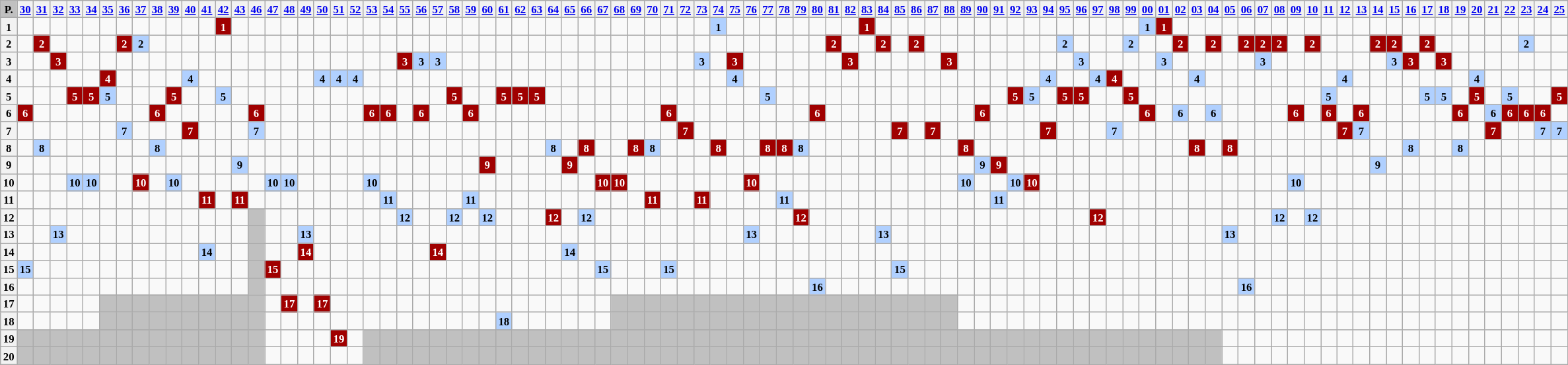<table class="wikitable" style="text-align: center; font-size:70%">
<tr>
<th style="background:#c0c0c0">P.</th>
<th><a href='#'>30</a></th>
<th><a href='#'>31</a></th>
<th><a href='#'>32</a></th>
<th><a href='#'>33</a></th>
<th><a href='#'>34</a></th>
<th><a href='#'>35</a></th>
<th><a href='#'>36</a></th>
<th><a href='#'>37</a></th>
<th><a href='#'>38</a></th>
<th><a href='#'>39</a></th>
<th><a href='#'>40</a></th>
<th><a href='#'>41</a></th>
<th><a href='#'>42</a></th>
<th><a href='#'>43</a></th>
<th><a href='#'>46</a></th>
<th><a href='#'>47</a></th>
<th><a href='#'>48</a></th>
<th><a href='#'>49</a></th>
<th><a href='#'>50</a></th>
<th><a href='#'>51</a></th>
<th><a href='#'>52</a></th>
<th><a href='#'>53</a></th>
<th><a href='#'>54</a></th>
<th><a href='#'>55</a></th>
<th><a href='#'>56</a></th>
<th><a href='#'>57</a></th>
<th><a href='#'>58</a></th>
<th><a href='#'>59</a></th>
<th><a href='#'>60</a></th>
<th><a href='#'>61</a></th>
<th><a href='#'>62</a></th>
<th><a href='#'>63</a></th>
<th><a href='#'>64</a></th>
<th><a href='#'>65</a></th>
<th><a href='#'>66</a></th>
<th><a href='#'>67</a></th>
<th><a href='#'>68</a></th>
<th><a href='#'>69</a></th>
<th><a href='#'>70</a></th>
<th><a href='#'>71</a></th>
<th><a href='#'>72</a></th>
<th><a href='#'>73</a></th>
<th><a href='#'>74</a></th>
<th><a href='#'>75</a></th>
<th><a href='#'>76</a></th>
<th><a href='#'>77</a></th>
<th><a href='#'>78</a></th>
<th><a href='#'>79</a></th>
<th><a href='#'>80</a></th>
<th><a href='#'>81</a></th>
<th><a href='#'>82</a></th>
<th><a href='#'>83</a></th>
<th><a href='#'>84</a></th>
<th><a href='#'>85</a></th>
<th><a href='#'>86</a></th>
<th><a href='#'>87</a></th>
<th><a href='#'>88</a></th>
<th><a href='#'>89</a></th>
<th><a href='#'>90</a></th>
<th><a href='#'>91</a></th>
<th><a href='#'>92</a></th>
<th><a href='#'>93</a></th>
<th><a href='#'>94</a></th>
<th><a href='#'>95</a></th>
<th><a href='#'>96</a></th>
<th><a href='#'>97</a></th>
<th><a href='#'>98</a></th>
<th><a href='#'>99</a></th>
<th><a href='#'>00</a></th>
<th><a href='#'>01</a></th>
<th><a href='#'>02</a></th>
<th><a href='#'>03</a></th>
<th><a href='#'>04</a></th>
<th><a href='#'>05</a></th>
<th><a href='#'>06</a></th>
<th><a href='#'>07</a></th>
<th><a href='#'>08</a></th>
<th><a href='#'>09</a></th>
<th><a href='#'>10</a></th>
<th><a href='#'>11</a></th>
<th><a href='#'>12</a></th>
<th><a href='#'>13</a></th>
<th><a href='#'>14</a></th>
<th><a href='#'>15</a></th>
<th><a href='#'>16</a></th>
<th><a href='#'>17</a></th>
<th><a href='#'>18</a></th>
<th><a href='#'>19</a></th>
<th><a href='#'>20</a></th>
<th><a href='#'>21</a></th>
<th><a href='#'>22</a></th>
<th><a href='#'>23</a></th>
<th><a href='#'>24</a></th>
<th><a href='#'>25</a></th>
</tr>
<tr>
<th>1</th>
<td></td>
<td></td>
<td></td>
<td></td>
<td></td>
<td></td>
<td></td>
<td></td>
<td></td>
<td></td>
<td></td>
<td></td>
<td style="background-color:#A00000;color:white;"><strong>1</strong></td>
<td></td>
<td></td>
<td></td>
<td></td>
<td></td>
<td></td>
<td></td>
<td></td>
<td></td>
<td></td>
<td></td>
<td></td>
<td></td>
<td></td>
<td></td>
<td></td>
<td></td>
<td></td>
<td></td>
<td></td>
<td></td>
<td></td>
<td></td>
<td></td>
<td></td>
<td></td>
<td></td>
<td></td>
<td></td>
<td style="background-color:#B0d0ff;color:black;"><strong>1</strong></td>
<td></td>
<td></td>
<td></td>
<td></td>
<td></td>
<td></td>
<td></td>
<td></td>
<td style="background-color:#A00000;color:white;"><strong>1</strong></td>
<td></td>
<td></td>
<td></td>
<td></td>
<td></td>
<td></td>
<td></td>
<td></td>
<td></td>
<td></td>
<td></td>
<td></td>
<td></td>
<td></td>
<td></td>
<td></td>
<td style="background-color:#B0d0ff;color:black;"><strong>1</strong></td>
<td style="background-color:#A00000;color:white;"><strong>1</strong></td>
<td></td>
<td></td>
<td></td>
<td></td>
<td></td>
<td></td>
<td></td>
<td></td>
<td></td>
<td></td>
<td></td>
<td></td>
<td></td>
<td></td>
<td></td>
<td></td>
<td></td>
<td></td>
<td></td>
<td></td>
<td></td>
<td></td>
<td></td>
<td></td>
</tr>
<tr>
<th>2</th>
<td></td>
<td style="background-color:#A00000;color:white;"><strong>2</strong></td>
<td></td>
<td></td>
<td></td>
<td></td>
<td style="background-color:#A00000;color:white;"><strong>2</strong></td>
<td style="background-color:#B0d0ff;color:black;"><strong>2</strong></td>
<td></td>
<td></td>
<td></td>
<td></td>
<td></td>
<td></td>
<td></td>
<td></td>
<td></td>
<td></td>
<td></td>
<td></td>
<td></td>
<td></td>
<td></td>
<td></td>
<td></td>
<td></td>
<td></td>
<td></td>
<td></td>
<td></td>
<td></td>
<td></td>
<td></td>
<td></td>
<td></td>
<td></td>
<td></td>
<td></td>
<td></td>
<td></td>
<td></td>
<td></td>
<td></td>
<td></td>
<td></td>
<td></td>
<td></td>
<td></td>
<td></td>
<td style="background-color:#A00000;color:white;"><strong>2</strong></td>
<td></td>
<td></td>
<td style="background-color:#A00000;color:white;"><strong>2</strong></td>
<td></td>
<td style="background-color:#A00000;color:white;"><strong>2</strong></td>
<td></td>
<td></td>
<td></td>
<td></td>
<td></td>
<td></td>
<td></td>
<td></td>
<td style="background-color:#B0d0ff;color:black;"><strong>2</strong></td>
<td></td>
<td></td>
<td></td>
<td style="background-color:#B0d0ff;color:black;"><strong>2</strong></td>
<td></td>
<td></td>
<td style="background-color:#A00000;color:white;"><strong>2</strong></td>
<td></td>
<td style="background-color:#A00000;color:white;"><strong>2</strong></td>
<td></td>
<td style="background-color:#A00000;color:white;"><strong>2</strong></td>
<td style="background-color:#A00000;color:white;"><strong>2</strong></td>
<td style="background-color:#A00000;color:white;"><strong>2</strong></td>
<td></td>
<td style="background-color:#A00000;color:white;"><strong>2</strong></td>
<td></td>
<td></td>
<td></td>
<td style="background-color:#A00000;color:white;"><strong>2</strong></td>
<td style="background-color:#A00000;color:white;"><strong>2</strong></td>
<td></td>
<td style="background-color:#A00000;color:white;"><strong>2</strong></td>
<td></td>
<td></td>
<td></td>
<td></td>
<td></td>
<td style="background-color:#B0d0ff;color:black;"><strong>2</strong></td>
<td></td>
<td></td>
</tr>
<tr>
<th>3</th>
<td></td>
<td></td>
<td style="background-color:#A00000;color:white;"><strong>3</strong></td>
<td></td>
<td></td>
<td></td>
<td></td>
<td></td>
<td></td>
<td></td>
<td></td>
<td></td>
<td></td>
<td></td>
<td></td>
<td></td>
<td></td>
<td></td>
<td></td>
<td></td>
<td></td>
<td></td>
<td></td>
<td style="background-color:#A00000;color:white;"><strong>3</strong></td>
<td style="background-color:#B0d0ff;color:black;"><strong>3</strong></td>
<td style="background-color:#B0d0ff;color:black;"><strong>3</strong></td>
<td></td>
<td></td>
<td></td>
<td></td>
<td></td>
<td></td>
<td></td>
<td></td>
<td></td>
<td></td>
<td></td>
<td></td>
<td></td>
<td></td>
<td></td>
<td style="background-color:#B0d0ff;color:black;"><strong>3</strong></td>
<td></td>
<td style="background-color:#A00000;color:white;"><strong>3</strong></td>
<td></td>
<td></td>
<td></td>
<td></td>
<td></td>
<td></td>
<td style="background-color:#A00000;color:white;"><strong>3</strong></td>
<td></td>
<td></td>
<td></td>
<td></td>
<td></td>
<td style="background-color:#A00000;color:white;"><strong>3</strong></td>
<td></td>
<td></td>
<td></td>
<td></td>
<td></td>
<td></td>
<td></td>
<td style="background-color:#B0d0ff;color:black;"><strong>3</strong></td>
<td></td>
<td></td>
<td></td>
<td></td>
<td style="background-color:#B0d0ff;color:black;"><strong>3</strong></td>
<td></td>
<td></td>
<td></td>
<td></td>
<td></td>
<td style="background-color:#B0d0ff;color:black;"><strong>3</strong></td>
<td></td>
<td></td>
<td></td>
<td></td>
<td></td>
<td></td>
<td></td>
<td style="background-color:#B0d0ff;color:black;"><strong>3</strong></td>
<td style="background-color:#A00000;color:white;"><strong>3</strong></td>
<td></td>
<td style="background-color:#A00000;color:white;"><strong>3</strong></td>
<td></td>
<td></td>
<td></td>
<td></td>
<td></td>
<td></td>
<td></td>
</tr>
<tr>
<th>4</th>
<td></td>
<td></td>
<td></td>
<td></td>
<td></td>
<td style="background-color:#A00000;color:white;"><strong>4</strong></td>
<td></td>
<td></td>
<td></td>
<td></td>
<td style="background-color:#B0d0ff;color:black;"><strong>4</strong></td>
<td></td>
<td></td>
<td></td>
<td></td>
<td></td>
<td></td>
<td></td>
<td style="background-color:#B0d0ff;color:black;"><strong>4</strong></td>
<td style="background-color:#B0d0ff;color:black;"><strong>4</strong></td>
<td style="background-color:#B0d0ff;color:black;"><strong>4</strong></td>
<td></td>
<td></td>
<td></td>
<td></td>
<td></td>
<td></td>
<td></td>
<td></td>
<td></td>
<td></td>
<td></td>
<td></td>
<td></td>
<td></td>
<td></td>
<td></td>
<td></td>
<td></td>
<td></td>
<td></td>
<td></td>
<td></td>
<td style="background-color:#B0d0ff;color:black;"><strong>4</strong></td>
<td></td>
<td></td>
<td></td>
<td></td>
<td></td>
<td></td>
<td></td>
<td></td>
<td></td>
<td></td>
<td></td>
<td></td>
<td></td>
<td></td>
<td></td>
<td></td>
<td></td>
<td></td>
<td style="background-color:#B0d0ff;color:black;"><strong>4</strong></td>
<td></td>
<td></td>
<td style="background-color:#B0d0ff;color:black;"><strong>4</strong></td>
<td style="background-color:#A00000;color:white;"><strong>4</strong></td>
<td></td>
<td></td>
<td></td>
<td></td>
<td style="background-color:#B0d0ff;color:black;"><strong>4</strong></td>
<td></td>
<td></td>
<td></td>
<td></td>
<td></td>
<td></td>
<td></td>
<td></td>
<td style="background-color:#B0d0ff;color:black;"><strong>4</strong></td>
<td></td>
<td></td>
<td></td>
<td></td>
<td></td>
<td></td>
<td></td>
<td style="background-color:#B0d0ff;color:black;"><strong>4</strong></td>
<td></td>
<td></td>
<td></td>
<td></td>
<td></td>
</tr>
<tr>
<th>5</th>
<td></td>
<td></td>
<td></td>
<td style="background-color:#A00000;color:white;"><strong>5</strong></td>
<td style="background-color:#A00000;color:white;"><strong>5</strong></td>
<td style="background-color:#B0d0ff;color:black;"><strong>5</strong></td>
<td></td>
<td></td>
<td></td>
<td style="background-color:#A00000;color:white;"><strong>5</strong></td>
<td></td>
<td></td>
<td style="background-color:#B0d0ff;color:black;"><strong>5</strong></td>
<td></td>
<td></td>
<td></td>
<td></td>
<td></td>
<td></td>
<td></td>
<td></td>
<td></td>
<td></td>
<td></td>
<td></td>
<td></td>
<td style="background-color:#A00000;color:white;"><strong>5</strong></td>
<td></td>
<td></td>
<td style="background-color:#A00000;color:white;"><strong>5</strong></td>
<td style="background-color:#A00000;color:white;"><strong>5</strong></td>
<td style="background-color:#A00000;color:white;"><strong>5</strong></td>
<td></td>
<td></td>
<td></td>
<td></td>
<td></td>
<td></td>
<td></td>
<td></td>
<td></td>
<td></td>
<td></td>
<td></td>
<td></td>
<td style="background-color:#B0d0ff;color:black;"><strong>5</strong></td>
<td></td>
<td></td>
<td></td>
<td></td>
<td></td>
<td></td>
<td></td>
<td></td>
<td></td>
<td></td>
<td></td>
<td></td>
<td></td>
<td></td>
<td style="background-color:#A00000;color:white;"><strong>5</strong></td>
<td style="background-color:#B0d0ff;color:black;"><strong>5</strong></td>
<td></td>
<td style="background-color:#A00000;color:white;"><strong>5</strong></td>
<td style="background-color:#A00000;color:white;"><strong>5</strong></td>
<td></td>
<td></td>
<td style="background-color:#A00000;color:white;"><strong>5</strong></td>
<td></td>
<td></td>
<td></td>
<td></td>
<td></td>
<td></td>
<td></td>
<td></td>
<td></td>
<td></td>
<td></td>
<td style="background-color:#B0d0ff;color:black;"><strong>5</strong></td>
<td></td>
<td></td>
<td></td>
<td></td>
<td></td>
<td style="background-color:#B0d0ff;color:black;"><strong>5</strong></td>
<td style="background-color:#B0d0ff;color:black;"><strong>5</strong></td>
<td></td>
<td style="background-color:#A00000;color:white;"><strong>5</strong></td>
<td></td>
<td style="background-color:#B0d0ff;color:black;"><strong>5</strong></td>
<td></td>
<td></td>
<td style="background-color:#A00000;color:white;"><strong>5</strong></td>
</tr>
<tr>
<th>6</th>
<td style="background-color:#A00000;color:white;"><strong>6</strong></td>
<td></td>
<td></td>
<td></td>
<td></td>
<td></td>
<td></td>
<td></td>
<td style="background-color:#A00000;color:white;"><strong>6</strong></td>
<td></td>
<td></td>
<td></td>
<td></td>
<td></td>
<td style="background-color:#A00000;color:white;"><strong>6</strong></td>
<td></td>
<td></td>
<td></td>
<td></td>
<td></td>
<td></td>
<td style="background-color:#A00000;color:white;"><strong>6</strong></td>
<td style="background-color:#A00000;color:white;"><strong>6</strong></td>
<td></td>
<td style="background-color:#A00000;color:white;"><strong>6</strong></td>
<td></td>
<td></td>
<td style="background-color:#A00000;color:white;"><strong>6</strong></td>
<td></td>
<td></td>
<td></td>
<td></td>
<td></td>
<td></td>
<td></td>
<td></td>
<td></td>
<td></td>
<td></td>
<td style="background-color:#A00000;color:white;"><strong>6</strong></td>
<td></td>
<td></td>
<td></td>
<td></td>
<td></td>
<td></td>
<td></td>
<td></td>
<td style="background-color:#A00000;color:white;"><strong>6</strong></td>
<td></td>
<td></td>
<td></td>
<td></td>
<td></td>
<td></td>
<td></td>
<td></td>
<td></td>
<td style="background-color:#A00000;color:white;"><strong>6</strong></td>
<td></td>
<td></td>
<td></td>
<td></td>
<td></td>
<td></td>
<td></td>
<td></td>
<td></td>
<td style="background-color:#A00000;color:white;"><strong>6</strong></td>
<td></td>
<td style="background-color:#B0d0ff;color:black;"><strong>6</strong></td>
<td></td>
<td style="background-color:#B0d0ff;color:black;"><strong>6</strong></td>
<td></td>
<td></td>
<td></td>
<td></td>
<td style="background-color:#A00000;color:white;"><strong>6</strong></td>
<td></td>
<td style="background-color:#A00000;color:white;"><strong>6</strong></td>
<td></td>
<td style="background-color:#A00000;color:white;"><strong>6</strong></td>
<td></td>
<td></td>
<td></td>
<td></td>
<td></td>
<td style="background-color:#A00000;color:white;"><strong>6</strong></td>
<td></td>
<td style="background-color:#B0d0ff;color:black;"><strong>6</strong></td>
<td style="background-color:#A00000;color:white;"><strong>6</strong></td>
<td style="background-color:#A00000;color:white;"><strong>6</strong></td>
<td style="background-color:#A00000;color:white;"><strong>6</strong></td>
<td></td>
</tr>
<tr>
<th>7</th>
<td></td>
<td></td>
<td></td>
<td></td>
<td></td>
<td></td>
<td style="background-color:#B0d0ff;color:black;"><strong>7</strong></td>
<td></td>
<td></td>
<td></td>
<td style="background-color:#A00000;color:white;"><strong>7</strong></td>
<td></td>
<td></td>
<td></td>
<td style="background-color:#B0d0ff;color:black;"><strong>7</strong></td>
<td></td>
<td></td>
<td></td>
<td></td>
<td></td>
<td></td>
<td></td>
<td></td>
<td></td>
<td></td>
<td></td>
<td></td>
<td></td>
<td></td>
<td></td>
<td></td>
<td></td>
<td></td>
<td></td>
<td></td>
<td></td>
<td></td>
<td></td>
<td></td>
<td></td>
<td style="background-color:#A00000;color:white;"><strong>7</strong></td>
<td></td>
<td></td>
<td></td>
<td></td>
<td></td>
<td></td>
<td></td>
<td></td>
<td></td>
<td></td>
<td></td>
<td></td>
<td style="background-color:#A00000;color:white;"><strong>7</strong></td>
<td></td>
<td style="background-color:#A00000;color:white;"><strong>7</strong></td>
<td></td>
<td></td>
<td></td>
<td></td>
<td></td>
<td></td>
<td style="background-color:#A00000;color:white;"><strong>7</strong></td>
<td></td>
<td></td>
<td></td>
<td style="background-color:#B0d0ff;color:black;"><strong>7</strong></td>
<td></td>
<td></td>
<td></td>
<td></td>
<td></td>
<td></td>
<td></td>
<td></td>
<td></td>
<td></td>
<td></td>
<td></td>
<td></td>
<td style="background-color:#A00000;color:white;"><strong>7</strong></td>
<td style="background-color:#B0d0ff;color:black;"><strong>7</strong></td>
<td></td>
<td></td>
<td></td>
<td></td>
<td></td>
<td></td>
<td></td>
<td style="background-color:#A00000;color:white;"><strong>7</strong></td>
<td></td>
<td></td>
<td style="background-color:#B0d0ff;color:black;"><strong>7</strong></td>
<td style="background-color:#B0d0ff;color:black;"><strong>7</strong></td>
</tr>
<tr>
<th>8</th>
<td></td>
<td style="background-color:#B0d0ff;color:black;"><strong>8</strong></td>
<td></td>
<td></td>
<td></td>
<td></td>
<td></td>
<td></td>
<td style="background-color:#B0d0ff;color:black;"><strong>8</strong></td>
<td></td>
<td></td>
<td></td>
<td></td>
<td></td>
<td></td>
<td></td>
<td></td>
<td></td>
<td></td>
<td></td>
<td></td>
<td></td>
<td></td>
<td></td>
<td></td>
<td></td>
<td></td>
<td></td>
<td></td>
<td></td>
<td></td>
<td></td>
<td style="background-color:#B0d0ff;color:black;"><strong>8</strong></td>
<td></td>
<td style="background-color:#A00000;color:white;"><strong>8</strong></td>
<td></td>
<td></td>
<td style="background-color:#A00000;color:white;"><strong>8</strong></td>
<td style="background-color:#B0d0ff;color:black;"><strong>8</strong></td>
<td></td>
<td></td>
<td></td>
<td style="background-color:#A00000;color:white;"><strong>8</strong></td>
<td></td>
<td></td>
<td style="background-color:#A00000;color:white;"><strong>8</strong></td>
<td style="background-color:#A00000;color:white;"><strong>8</strong></td>
<td style="background-color:#B0d0ff;color:black;"><strong>8</strong></td>
<td></td>
<td></td>
<td></td>
<td></td>
<td></td>
<td></td>
<td></td>
<td></td>
<td></td>
<td style="background-color:#A00000;color:white;"><strong>8</strong></td>
<td></td>
<td></td>
<td></td>
<td></td>
<td></td>
<td></td>
<td></td>
<td></td>
<td></td>
<td></td>
<td></td>
<td></td>
<td></td>
<td style="background-color:#A00000;color:white;"><strong>8</strong></td>
<td></td>
<td style="background-color:#A00000;color:white;"><strong>8</strong></td>
<td></td>
<td></td>
<td></td>
<td></td>
<td></td>
<td></td>
<td></td>
<td></td>
<td></td>
<td></td>
<td style="background-color:#B0d0ff;color:black;"><strong>8</strong></td>
<td></td>
<td></td>
<td style="background-color:#B0d0ff;color:black;"><strong>8</strong></td>
<td></td>
<td></td>
<td></td>
<td></td>
<td></td>
<td></td>
</tr>
<tr>
<th>9</th>
<td></td>
<td></td>
<td></td>
<td></td>
<td></td>
<td></td>
<td></td>
<td></td>
<td></td>
<td></td>
<td></td>
<td></td>
<td></td>
<td style="background-color:#B0d0ff;color:black;"><strong>9</strong></td>
<td></td>
<td></td>
<td></td>
<td></td>
<td></td>
<td></td>
<td></td>
<td></td>
<td></td>
<td></td>
<td></td>
<td></td>
<td></td>
<td></td>
<td style="background-color:#A00000;color:white;"><strong>9</strong></td>
<td></td>
<td></td>
<td></td>
<td></td>
<td style="background-color:#A00000;color:white;"><strong>9</strong></td>
<td></td>
<td></td>
<td></td>
<td></td>
<td></td>
<td></td>
<td></td>
<td></td>
<td></td>
<td></td>
<td></td>
<td></td>
<td></td>
<td></td>
<td></td>
<td></td>
<td></td>
<td></td>
<td></td>
<td></td>
<td></td>
<td></td>
<td></td>
<td></td>
<td style="background-color:#B0d0ff;color:black;"><strong>9</strong></td>
<td style="background-color:#A00000;color:white;"><strong>9</strong></td>
<td></td>
<td></td>
<td></td>
<td></td>
<td></td>
<td></td>
<td></td>
<td></td>
<td></td>
<td></td>
<td></td>
<td></td>
<td></td>
<td></td>
<td></td>
<td></td>
<td></td>
<td></td>
<td></td>
<td></td>
<td></td>
<td></td>
<td style="background-color:#B0d0ff;color:black;"><strong>9</strong></td>
<td></td>
<td></td>
<td></td>
<td></td>
<td></td>
<td></td>
<td></td>
<td></td>
<td></td>
<td></td>
<td></td>
</tr>
<tr>
<th>10</th>
<td></td>
<td></td>
<td></td>
<td style="background-color:#B0d0ff;color:black;"><strong>10</strong></td>
<td style="background-color:#B0d0ff;color:black;"><strong>10</strong></td>
<td></td>
<td></td>
<td style="background-color:#A00000;color:white;"><strong>10</strong></td>
<td></td>
<td style="background-color:#B0d0ff;color:black;"><strong>10</strong></td>
<td></td>
<td></td>
<td></td>
<td></td>
<td></td>
<td style="background-color:#B0d0ff;color:black;"><strong>10</strong></td>
<td style="background-color:#B0d0ff;color:black;"><strong>10</strong></td>
<td></td>
<td></td>
<td></td>
<td></td>
<td style="background-color:#B0d0ff;color:black;"><strong>10</strong></td>
<td></td>
<td></td>
<td></td>
<td></td>
<td></td>
<td></td>
<td></td>
<td></td>
<td></td>
<td></td>
<td></td>
<td></td>
<td></td>
<td style="background-color:#A00000;color:white;"><strong>10</strong></td>
<td style="background-color:#A00000;color:white;"><strong>10</strong></td>
<td></td>
<td></td>
<td></td>
<td></td>
<td></td>
<td></td>
<td></td>
<td style="background-color:#A00000;color:white;"><strong>10</strong></td>
<td></td>
<td></td>
<td></td>
<td></td>
<td></td>
<td></td>
<td></td>
<td></td>
<td></td>
<td></td>
<td></td>
<td></td>
<td style="background-color:#B0d0ff;color:black;"><strong>10</strong></td>
<td></td>
<td></td>
<td style="background-color:#B0d0ff;color:black;"><strong>10</strong></td>
<td style="background-color:#A00000;color:white;"><strong>10</strong></td>
<td></td>
<td></td>
<td></td>
<td></td>
<td></td>
<td></td>
<td></td>
<td></td>
<td></td>
<td></td>
<td></td>
<td></td>
<td></td>
<td></td>
<td></td>
<td style="background-color:#B0d0ff;color:black;"><strong>10</strong></td>
<td></td>
<td></td>
<td></td>
<td></td>
<td></td>
<td></td>
<td></td>
<td></td>
<td></td>
<td></td>
<td></td>
<td></td>
<td></td>
<td></td>
<td></td>
<td></td>
</tr>
<tr>
<th>11</th>
<td></td>
<td></td>
<td></td>
<td></td>
<td></td>
<td></td>
<td></td>
<td></td>
<td></td>
<td></td>
<td></td>
<td style="background-color:#A00000;color:white;"><strong>11</strong></td>
<td></td>
<td style="background-color:#A00000;color:white;"><strong>11</strong></td>
<td></td>
<td></td>
<td></td>
<td></td>
<td></td>
<td></td>
<td></td>
<td></td>
<td style="background-color:#B0d0ff;color:black;"><strong>11</strong></td>
<td></td>
<td></td>
<td></td>
<td></td>
<td style="background-color:#B0d0ff;color:black;"><strong>11</strong></td>
<td></td>
<td></td>
<td></td>
<td></td>
<td></td>
<td></td>
<td></td>
<td></td>
<td></td>
<td></td>
<td style="background-color:#A00000;color:white;"><strong>11</strong></td>
<td></td>
<td></td>
<td style="background-color:#A00000;color:white;"><strong>11</strong></td>
<td></td>
<td></td>
<td></td>
<td></td>
<td style="background-color:#B0d0ff;color:black;"><strong>11</strong></td>
<td></td>
<td></td>
<td></td>
<td></td>
<td></td>
<td></td>
<td></td>
<td></td>
<td></td>
<td></td>
<td></td>
<td></td>
<td style="background-color:#B0d0ff;color:black;"><strong>11</strong></td>
<td></td>
<td></td>
<td></td>
<td></td>
<td></td>
<td></td>
<td></td>
<td></td>
<td></td>
<td></td>
<td></td>
<td></td>
<td></td>
<td></td>
<td></td>
<td></td>
<td></td>
<td></td>
<td></td>
<td></td>
<td></td>
<td></td>
<td></td>
<td></td>
<td></td>
<td></td>
<td></td>
<td></td>
<td></td>
<td></td>
<td></td>
<td></td>
<td></td>
<td></td>
</tr>
<tr>
<th>12</th>
<td></td>
<td></td>
<td></td>
<td></td>
<td></td>
<td></td>
<td></td>
<td></td>
<td></td>
<td></td>
<td></td>
<td></td>
<td></td>
<td></td>
<td style="background:#c0c0c0"></td>
<td></td>
<td></td>
<td></td>
<td></td>
<td></td>
<td></td>
<td></td>
<td></td>
<td style="background-color:#B0d0ff;color:black;"><strong>12</strong></td>
<td></td>
<td></td>
<td style="background-color:#B0d0ff;color:black;"><strong>12</strong></td>
<td></td>
<td style="background-color:#B0d0ff;color:black;"><strong>12</strong></td>
<td></td>
<td></td>
<td></td>
<td style="background-color:#A00000;color:white;"><strong>12</strong></td>
<td></td>
<td style="background-color:#B0d0ff;color:black;"><strong>12</strong></td>
<td></td>
<td></td>
<td></td>
<td></td>
<td></td>
<td></td>
<td></td>
<td></td>
<td></td>
<td></td>
<td></td>
<td></td>
<td style="background-color:#A00000;color:white;"><strong>12</strong></td>
<td></td>
<td></td>
<td></td>
<td></td>
<td></td>
<td></td>
<td></td>
<td></td>
<td></td>
<td></td>
<td></td>
<td></td>
<td></td>
<td></td>
<td></td>
<td></td>
<td></td>
<td style="background-color:#A00000;color:white;"><strong>12</strong></td>
<td></td>
<td></td>
<td></td>
<td></td>
<td></td>
<td></td>
<td></td>
<td></td>
<td></td>
<td></td>
<td style="background-color:#B0d0ff;color:black;"><strong>12</strong></td>
<td></td>
<td style="background-color:#B0d0ff;color:black;"><strong>12</strong></td>
<td></td>
<td></td>
<td></td>
<td></td>
<td></td>
<td></td>
<td></td>
<td></td>
<td></td>
<td></td>
<td></td>
<td></td>
<td></td>
<td></td>
<td></td>
</tr>
<tr>
<th>13</th>
<td></td>
<td></td>
<td style="background-color:#B0d0ff;color:black;"><strong>13</strong></td>
<td></td>
<td></td>
<td></td>
<td></td>
<td></td>
<td></td>
<td></td>
<td></td>
<td></td>
<td></td>
<td></td>
<td style="background:#c0c0c0"></td>
<td></td>
<td></td>
<td style="background-color:#B0d0ff;color:black;"><strong>13</strong></td>
<td></td>
<td></td>
<td></td>
<td></td>
<td></td>
<td></td>
<td></td>
<td></td>
<td></td>
<td></td>
<td></td>
<td></td>
<td></td>
<td></td>
<td></td>
<td></td>
<td></td>
<td></td>
<td></td>
<td></td>
<td></td>
<td></td>
<td></td>
<td></td>
<td></td>
<td></td>
<td style="background-color:#B0d0ff;color:black;"><strong>13</strong></td>
<td></td>
<td></td>
<td></td>
<td></td>
<td></td>
<td></td>
<td></td>
<td style="background-color:#B0d0ff;color:black;"><strong>13</strong></td>
<td></td>
<td></td>
<td></td>
<td></td>
<td></td>
<td></td>
<td></td>
<td></td>
<td></td>
<td></td>
<td></td>
<td></td>
<td></td>
<td></td>
<td></td>
<td></td>
<td></td>
<td></td>
<td></td>
<td></td>
<td style="background-color:#B0d0ff;color:black;"><strong>13</strong></td>
<td></td>
<td></td>
<td></td>
<td></td>
<td></td>
<td></td>
<td></td>
<td></td>
<td></td>
<td></td>
<td></td>
<td></td>
<td></td>
<td></td>
<td></td>
<td></td>
<td></td>
<td></td>
<td></td>
<td></td>
</tr>
<tr>
<th>14</th>
<td></td>
<td></td>
<td></td>
<td></td>
<td></td>
<td></td>
<td></td>
<td></td>
<td></td>
<td></td>
<td></td>
<td style="background-color:#B0d0ff;color:black;"><strong>14</strong></td>
<td></td>
<td></td>
<td style="background:#c0c0c0"></td>
<td></td>
<td></td>
<td style="background-color:#A00000;color:white;"><strong>14</strong></td>
<td></td>
<td></td>
<td></td>
<td></td>
<td></td>
<td></td>
<td></td>
<td style="background-color:#A00000;color:white;"><strong>14</strong></td>
<td></td>
<td></td>
<td></td>
<td></td>
<td></td>
<td></td>
<td></td>
<td style="background-color:#B0d0ff;color:black;"><strong>14</strong></td>
<td></td>
<td></td>
<td></td>
<td></td>
<td></td>
<td></td>
<td></td>
<td></td>
<td></td>
<td></td>
<td></td>
<td></td>
<td></td>
<td></td>
<td></td>
<td></td>
<td></td>
<td></td>
<td></td>
<td></td>
<td></td>
<td></td>
<td></td>
<td></td>
<td></td>
<td></td>
<td></td>
<td></td>
<td></td>
<td></td>
<td></td>
<td></td>
<td></td>
<td></td>
<td></td>
<td></td>
<td></td>
<td></td>
<td></td>
<td></td>
<td></td>
<td></td>
<td></td>
<td></td>
<td></td>
<td></td>
<td></td>
<td></td>
<td></td>
<td></td>
<td></td>
<td></td>
<td></td>
<td></td>
<td></td>
<td></td>
<td></td>
<td></td>
<td></td>
<td></td>
</tr>
<tr>
<th>15</th>
<td style="background-color:#B0d0ff;color:black;"><strong>15</strong></td>
<td></td>
<td></td>
<td></td>
<td></td>
<td></td>
<td></td>
<td></td>
<td></td>
<td></td>
<td></td>
<td></td>
<td></td>
<td></td>
<td style="background:#c0c0c0"></td>
<td style="background-color:#A00000;color:white;"><strong>15</strong></td>
<td></td>
<td></td>
<td></td>
<td></td>
<td></td>
<td></td>
<td></td>
<td></td>
<td></td>
<td></td>
<td></td>
<td></td>
<td></td>
<td></td>
<td></td>
<td></td>
<td></td>
<td></td>
<td></td>
<td style="background-color:#B0d0ff;color:black;"><strong>15</strong></td>
<td></td>
<td></td>
<td></td>
<td style="background-color:#B0d0ff;color:black;"><strong>15</strong></td>
<td></td>
<td></td>
<td></td>
<td></td>
<td></td>
<td></td>
<td></td>
<td></td>
<td></td>
<td></td>
<td></td>
<td></td>
<td></td>
<td style="background-color:#B0d0ff;color:black;"><strong>15</strong></td>
<td></td>
<td></td>
<td></td>
<td></td>
<td></td>
<td></td>
<td></td>
<td></td>
<td></td>
<td></td>
<td></td>
<td></td>
<td></td>
<td></td>
<td></td>
<td></td>
<td></td>
<td></td>
<td></td>
<td></td>
<td></td>
<td></td>
<td></td>
<td></td>
<td></td>
<td></td>
<td></td>
<td></td>
<td></td>
<td></td>
<td></td>
<td></td>
<td></td>
<td></td>
<td></td>
<td></td>
<td></td>
<td></td>
<td></td>
<td></td>
</tr>
<tr>
<th>16</th>
<td></td>
<td></td>
<td></td>
<td></td>
<td></td>
<td></td>
<td></td>
<td></td>
<td></td>
<td></td>
<td></td>
<td></td>
<td></td>
<td></td>
<td style="background:#c0c0c0"></td>
<td></td>
<td></td>
<td></td>
<td></td>
<td></td>
<td></td>
<td></td>
<td></td>
<td></td>
<td></td>
<td></td>
<td></td>
<td></td>
<td></td>
<td></td>
<td></td>
<td></td>
<td></td>
<td></td>
<td></td>
<td></td>
<td></td>
<td></td>
<td></td>
<td></td>
<td></td>
<td></td>
<td></td>
<td></td>
<td></td>
<td></td>
<td></td>
<td></td>
<td style="background-color:#B0d0ff;color:black;"><strong>16</strong></td>
<td></td>
<td></td>
<td></td>
<td></td>
<td></td>
<td></td>
<td></td>
<td></td>
<td></td>
<td></td>
<td></td>
<td></td>
<td></td>
<td></td>
<td></td>
<td></td>
<td></td>
<td></td>
<td></td>
<td></td>
<td></td>
<td></td>
<td></td>
<td></td>
<td></td>
<td style="background-color:#B0d0ff;color:black;"><strong>16</strong></td>
<td></td>
<td></td>
<td></td>
<td></td>
<td></td>
<td></td>
<td></td>
<td></td>
<td></td>
<td></td>
<td></td>
<td></td>
<td></td>
<td></td>
<td></td>
<td></td>
<td></td>
<td></td>
<td></td>
</tr>
<tr>
<th>17</th>
<td></td>
<td></td>
<td></td>
<td></td>
<td></td>
<td style="background:#c0c0c0"></td>
<td style="background:#c0c0c0"></td>
<td style="background:#c0c0c0"></td>
<td style="background:#c0c0c0"></td>
<td style="background:#c0c0c0"></td>
<td style="background:#c0c0c0"></td>
<td style="background:#c0c0c0"></td>
<td style="background:#c0c0c0"></td>
<td style="background:#c0c0c0"></td>
<td style="background:#c0c0c0"></td>
<td></td>
<td style="background-color:#A00000;color:white;"><strong>17</strong></td>
<td></td>
<td style="background-color:#A00000;color:white;"><strong>17</strong></td>
<td></td>
<td></td>
<td></td>
<td></td>
<td></td>
<td></td>
<td></td>
<td></td>
<td></td>
<td></td>
<td></td>
<td></td>
<td></td>
<td></td>
<td></td>
<td></td>
<td></td>
<td style="background:#c0c0c0"></td>
<td style="background:#c0c0c0"></td>
<td style="background:#c0c0c0"></td>
<td style="background:#c0c0c0"></td>
<td style="background:#c0c0c0"></td>
<td style="background:#c0c0c0"></td>
<td style="background:#c0c0c0"></td>
<td style="background:#c0c0c0"></td>
<td style="background:#c0c0c0"></td>
<td style="background:#c0c0c0"></td>
<td style="background:#c0c0c0"></td>
<td style="background:#c0c0c0"></td>
<td style="background:#c0c0c0"></td>
<td style="background:#c0c0c0"></td>
<td style="background:#c0c0c0"></td>
<td style="background:#c0c0c0"></td>
<td style="background:#c0c0c0"></td>
<td style="background:#c0c0c0"></td>
<td style="background:#c0c0c0"></td>
<td style="background:#c0c0c0"></td>
<td style="background:#c0c0c0"></td>
<td></td>
<td></td>
<td></td>
<td></td>
<td></td>
<td></td>
<td></td>
<td></td>
<td></td>
<td></td>
<td></td>
<td></td>
<td></td>
<td></td>
<td></td>
<td></td>
<td></td>
<td></td>
<td></td>
<td></td>
<td></td>
<td></td>
<td></td>
<td></td>
<td></td>
<td></td>
<td></td>
<td></td>
<td></td>
<td></td>
<td></td>
<td></td>
<td></td>
<td></td>
<td></td>
<td></td>
<td></td>
</tr>
<tr>
<th>18</th>
<td></td>
<td></td>
<td></td>
<td></td>
<td></td>
<td style="background:#c0c0c0"></td>
<td style="background:#c0c0c0"></td>
<td style="background:#c0c0c0"></td>
<td style="background:#c0c0c0"></td>
<td style="background:#c0c0c0"></td>
<td style="background:#c0c0c0"></td>
<td style="background:#c0c0c0"></td>
<td style="background:#c0c0c0"></td>
<td style="background:#c0c0c0"></td>
<td style="background:#c0c0c0"></td>
<td></td>
<td></td>
<td></td>
<td></td>
<td></td>
<td></td>
<td></td>
<td></td>
<td></td>
<td></td>
<td></td>
<td></td>
<td></td>
<td></td>
<td style="background-color:#B0d0ff;color:black;"><strong>18</strong></td>
<td></td>
<td></td>
<td></td>
<td></td>
<td></td>
<td></td>
<td style="background:#c0c0c0"></td>
<td style="background:#c0c0c0"></td>
<td style="background:#c0c0c0"></td>
<td style="background:#c0c0c0"></td>
<td style="background:#c0c0c0"></td>
<td style="background:#c0c0c0"></td>
<td style="background:#c0c0c0"></td>
<td style="background:#c0c0c0"></td>
<td style="background:#c0c0c0"></td>
<td style="background:#c0c0c0"></td>
<td style="background:#c0c0c0"></td>
<td style="background:#c0c0c0"></td>
<td style="background:#c0c0c0"></td>
<td style="background:#c0c0c0"></td>
<td style="background:#c0c0c0"></td>
<td style="background:#c0c0c0"></td>
<td style="background:#c0c0c0"></td>
<td style="background:#c0c0c0"></td>
<td style="background:#c0c0c0"></td>
<td style="background:#c0c0c0"></td>
<td style="background:#c0c0c0"></td>
<td></td>
<td></td>
<td></td>
<td></td>
<td></td>
<td></td>
<td></td>
<td></td>
<td></td>
<td></td>
<td></td>
<td></td>
<td></td>
<td></td>
<td></td>
<td></td>
<td></td>
<td></td>
<td></td>
<td></td>
<td></td>
<td></td>
<td></td>
<td></td>
<td></td>
<td></td>
<td></td>
<td></td>
<td></td>
<td></td>
<td></td>
<td></td>
<td></td>
<td></td>
<td></td>
<td></td>
<td></td>
</tr>
<tr>
<th>19</th>
<td style="background:#c0c0c0"></td>
<td style="background:#c0c0c0"></td>
<td style="background:#c0c0c0"></td>
<td style="background:#c0c0c0"></td>
<td style="background:#c0c0c0"></td>
<td style="background:#c0c0c0"></td>
<td style="background:#c0c0c0"></td>
<td style="background:#c0c0c0"></td>
<td style="background:#c0c0c0"></td>
<td style="background:#c0c0c0"></td>
<td style="background:#c0c0c0"></td>
<td style="background:#c0c0c0"></td>
<td style="background:#c0c0c0"></td>
<td style="background:#c0c0c0"></td>
<td style="background:#c0c0c0"></td>
<td></td>
<td></td>
<td></td>
<td></td>
<td style="background-color:#A00000;color:white;"><strong>19</strong></td>
<td></td>
<td style="background:#c0c0c0"></td>
<td style="background:#c0c0c0"></td>
<td style="background:#c0c0c0"></td>
<td style="background:#c0c0c0"></td>
<td style="background:#c0c0c0"></td>
<td style="background:#c0c0c0"></td>
<td style="background:#c0c0c0"></td>
<td style="background:#c0c0c0"></td>
<td style="background:#c0c0c0"></td>
<td style="background:#c0c0c0"></td>
<td style="background:#c0c0c0"></td>
<td style="background:#c0c0c0"></td>
<td style="background:#c0c0c0"></td>
<td style="background:#c0c0c0"></td>
<td style="background:#c0c0c0"></td>
<td style="background:#c0c0c0"></td>
<td style="background:#c0c0c0"></td>
<td style="background:#c0c0c0"></td>
<td style="background:#c0c0c0"></td>
<td style="background:#c0c0c0"></td>
<td style="background:#c0c0c0"></td>
<td style="background:#c0c0c0"></td>
<td style="background:#c0c0c0"></td>
<td style="background:#c0c0c0"></td>
<td style="background:#c0c0c0"></td>
<td style="background:#c0c0c0"></td>
<td style="background:#c0c0c0"></td>
<td style="background:#c0c0c0"></td>
<td style="background:#c0c0c0"></td>
<td style="background:#c0c0c0"></td>
<td style="background:#c0c0c0"></td>
<td style="background:#c0c0c0"></td>
<td style="background:#c0c0c0"></td>
<td style="background:#c0c0c0"></td>
<td style="background:#c0c0c0"></td>
<td style="background:#c0c0c0"></td>
<td style="background:#c0c0c0"></td>
<td style="background:#c0c0c0"></td>
<td style="background:#c0c0c0"></td>
<td style="background:#c0c0c0"></td>
<td style="background:#c0c0c0"></td>
<td style="background:#c0c0c0"></td>
<td style="background:#c0c0c0"></td>
<td style="background:#c0c0c0"></td>
<td style="background:#c0c0c0"></td>
<td style="background:#c0c0c0"></td>
<td style="background:#c0c0c0"></td>
<td style="background:#c0c0c0"></td>
<td style="background:#c0c0c0"></td>
<td style="background:#c0c0c0"></td>
<td style="background:#c0c0c0"></td>
<td style="background:#c0c0c0"></td>
<td></td>
<td></td>
<td></td>
<td></td>
<td></td>
<td></td>
<td></td>
<td></td>
<td></td>
<td></td>
<td></td>
<td></td>
<td></td>
<td></td>
<td></td>
<td></td>
<td></td>
<td></td>
<td></td>
<td></td>
<td></td>
</tr>
<tr>
<th>20</th>
<td style="background:#c0c0c0"></td>
<td style="background:#c0c0c0"></td>
<td style="background:#c0c0c0"></td>
<td style="background:#c0c0c0"></td>
<td style="background:#c0c0c0"></td>
<td style="background:#c0c0c0"></td>
<td style="background:#c0c0c0"></td>
<td style="background:#c0c0c0"></td>
<td style="background:#c0c0c0"></td>
<td style="background:#c0c0c0"></td>
<td style="background:#c0c0c0"></td>
<td style="background:#c0c0c0"></td>
<td style="background:#c0c0c0"></td>
<td style="background:#c0c0c0"></td>
<td style="background:#c0c0c0"></td>
<td></td>
<td></td>
<td></td>
<td></td>
<td></td>
<td></td>
<td style="background:#c0c0c0"></td>
<td style="background:#c0c0c0"></td>
<td style="background:#c0c0c0"></td>
<td style="background:#c0c0c0"></td>
<td style="background:#c0c0c0"></td>
<td style="background:#c0c0c0"></td>
<td style="background:#c0c0c0"></td>
<td style="background:#c0c0c0"></td>
<td style="background:#c0c0c0"></td>
<td style="background:#c0c0c0"></td>
<td style="background:#c0c0c0"></td>
<td style="background:#c0c0c0"></td>
<td style="background:#c0c0c0"></td>
<td style="background:#c0c0c0"></td>
<td style="background:#c0c0c0"></td>
<td style="background:#c0c0c0"></td>
<td style="background:#c0c0c0"></td>
<td style="background:#c0c0c0"></td>
<td style="background:#c0c0c0"></td>
<td style="background:#c0c0c0"></td>
<td style="background:#c0c0c0"></td>
<td style="background:#c0c0c0"></td>
<td style="background:#c0c0c0"></td>
<td style="background:#c0c0c0"></td>
<td style="background:#c0c0c0"></td>
<td style="background:#c0c0c0"></td>
<td style="background:#c0c0c0"></td>
<td style="background:#c0c0c0"></td>
<td style="background:#c0c0c0"></td>
<td style="background:#c0c0c0"></td>
<td style="background:#c0c0c0"></td>
<td style="background:#c0c0c0"></td>
<td style="background:#c0c0c0"></td>
<td style="background:#c0c0c0"></td>
<td style="background:#c0c0c0"></td>
<td style="background:#c0c0c0"></td>
<td style="background:#c0c0c0"></td>
<td style="background:#c0c0c0"></td>
<td style="background:#c0c0c0"></td>
<td style="background:#c0c0c0"></td>
<td style="background:#c0c0c0"></td>
<td style="background:#c0c0c0"></td>
<td style="background:#c0c0c0"></td>
<td style="background:#c0c0c0"></td>
<td style="background:#c0c0c0"></td>
<td style="background:#c0c0c0"></td>
<td style="background:#c0c0c0"></td>
<td style="background:#c0c0c0"></td>
<td style="background:#c0c0c0"></td>
<td style="background:#c0c0c0"></td>
<td style="background:#c0c0c0"></td>
<td style="background:#c0c0c0"></td>
<td></td>
<td></td>
<td></td>
<td></td>
<td></td>
<td></td>
<td></td>
<td></td>
<td></td>
<td></td>
<td></td>
<td></td>
<td></td>
<td></td>
<td></td>
<td></td>
<td></td>
<td></td>
<td></td>
<td></td>
<td></td>
</tr>
</table>
